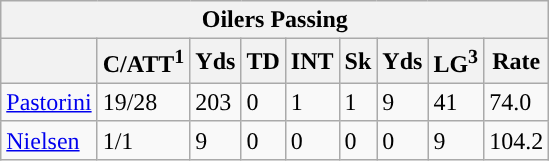<table class="wikitable">
<tr>
<th colspan="9">Oilers Passing</th>
</tr>
<tr>
<th></th>
<th>C/ATT<sup>1</sup></th>
<th>Yds</th>
<th>TD</th>
<th>INT</th>
<th>Sk</th>
<th>Yds</th>
<th>LG<sup>3</sup></th>
<th>Rate</th>
</tr>
<tr>
<td><a href='#'>Pastorini</a></td>
<td>19/28</td>
<td>203</td>
<td>0</td>
<td>1</td>
<td>1</td>
<td>9</td>
<td>41</td>
<td>74.0</td>
</tr>
<tr>
<td><a href='#'>Nielsen</a></td>
<td>1/1</td>
<td>9</td>
<td>0</td>
<td>0</td>
<td>0</td>
<td>0</td>
<td>9</td>
<td>104.2</td>
</tr>
</table>
